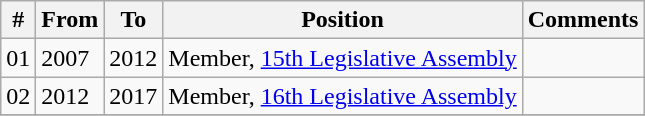<table class="wikitable sortable">
<tr>
<th>#</th>
<th>From</th>
<th>To</th>
<th>Position</th>
<th>Comments</th>
</tr>
<tr>
<td>01</td>
<td>2007</td>
<td>2012</td>
<td>Member, <a href='#'>15th Legislative Assembly</a></td>
<td></td>
</tr>
<tr>
<td>02</td>
<td>2012</td>
<td>2017</td>
<td>Member, <a href='#'>16th Legislative Assembly</a></td>
<td></td>
</tr>
<tr>
</tr>
</table>
